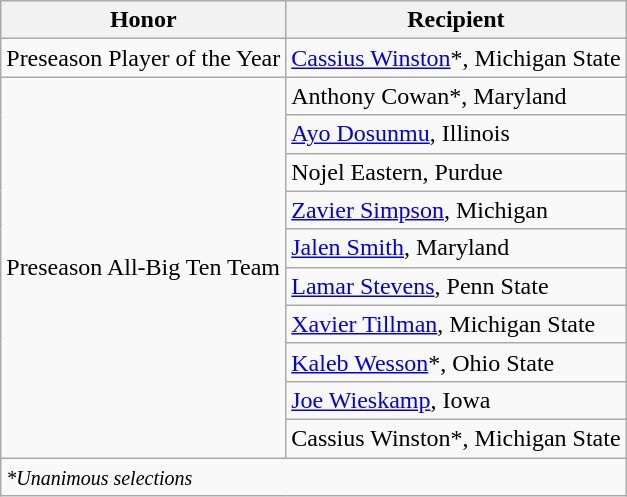<table class="wikitable" border="1">
<tr>
<th>Honor</th>
<th>Recipient</th>
</tr>
<tr>
<td>Preseason Player of the Year</td>
<td><a href='#'>Cassius Winston</a>*, Michigan State</td>
</tr>
<tr>
<td rowspan=10 valign=middle>Preseason All-Big Ten Team</td>
<td>Anthony Cowan*, Maryland</td>
</tr>
<tr>
<td><a href='#'>Ayo Dosunmu</a>, Illinois</td>
</tr>
<tr>
<td>Nojel Eastern, Purdue</td>
</tr>
<tr>
<td><a href='#'>Zavier Simpson</a>, Michigan</td>
</tr>
<tr>
<td><a href='#'>Jalen Smith</a>, Maryland</td>
</tr>
<tr>
<td><a href='#'>Lamar Stevens</a>, Penn State</td>
</tr>
<tr>
<td><a href='#'>Xavier Tillman</a>, Michigan State</td>
</tr>
<tr>
<td><a href='#'>Kaleb Wesson</a>*, Ohio State</td>
</tr>
<tr>
<td><a href='#'>Joe Wieskamp</a>, Iowa</td>
</tr>
<tr>
<td>Cassius Winston*, Michigan State</td>
</tr>
<tr>
<td colspan="3" valign="middle"><small><em>*Unanimous selections</em></small></td>
</tr>
</table>
